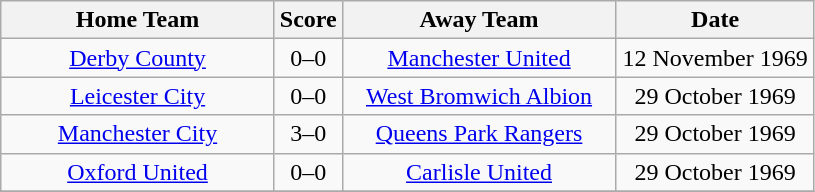<table class="wikitable" style="text-align:center;">
<tr>
<th width=175>Home Team</th>
<th width=20>Score</th>
<th width=175>Away Team</th>
<th width=125>Date</th>
</tr>
<tr>
<td><a href='#'>Derby County</a></td>
<td>0–0</td>
<td><a href='#'>Manchester United</a></td>
<td>12 November 1969</td>
</tr>
<tr>
<td><a href='#'>Leicester City</a></td>
<td>0–0</td>
<td><a href='#'>West Bromwich Albion</a></td>
<td>29 October 1969</td>
</tr>
<tr>
<td><a href='#'>Manchester City</a></td>
<td>3–0</td>
<td><a href='#'>Queens Park Rangers</a></td>
<td>29 October 1969</td>
</tr>
<tr>
<td><a href='#'>Oxford United</a></td>
<td>0–0</td>
<td><a href='#'>Carlisle United</a></td>
<td>29 October 1969</td>
</tr>
<tr>
</tr>
</table>
